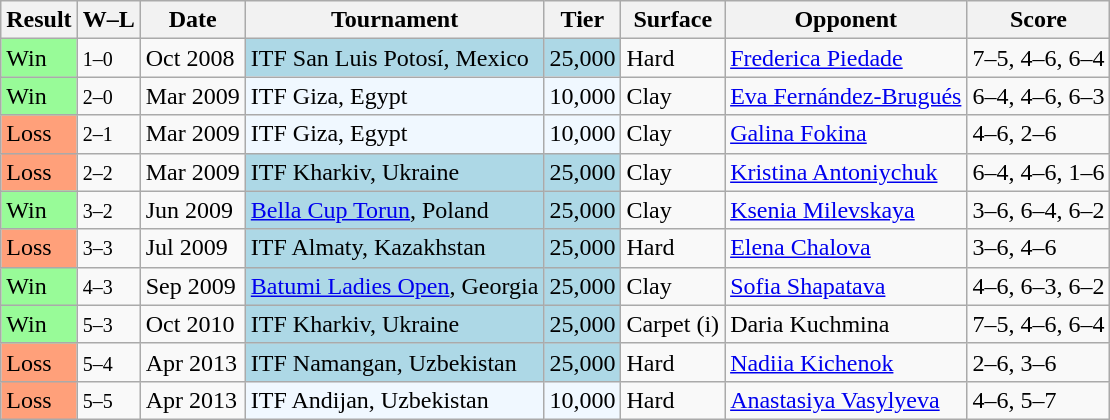<table class="sortable wikitable nowrap">
<tr>
<th>Result</th>
<th class="unsortable">W–L</th>
<th>Date</th>
<th>Tournament</th>
<th>Tier</th>
<th>Surface</th>
<th>Opponent</th>
<th class="unsortable">Score</th>
</tr>
<tr>
<td bgcolor="98FB98">Win</td>
<td><small>1–0</small></td>
<td>Oct 2008</td>
<td bgcolor=lightblue>ITF San Luis Potosí, Mexico</td>
<td bgcolor=lightblue>25,000</td>
<td>Hard</td>
<td> <a href='#'>Frederica Piedade</a></td>
<td>7–5, 4–6, 6–4</td>
</tr>
<tr>
<td bgcolor="98FB98">Win</td>
<td><small>2–0</small></td>
<td>Mar 2009</td>
<td bgcolor=#f0f8ff>ITF Giza, Egypt</td>
<td bgcolor=#f0f8ff>10,000</td>
<td>Clay</td>
<td> <a href='#'>Eva Fernández-Brugués</a></td>
<td>6–4, 4–6, 6–3</td>
</tr>
<tr>
<td bgcolor="FFA07A">Loss</td>
<td><small>2–1</small></td>
<td>Mar 2009</td>
<td bgcolor=#f0f8ff>ITF Giza, Egypt</td>
<td bgcolor=#f0f8ff>10,000</td>
<td>Clay</td>
<td> <a href='#'>Galina Fokina</a></td>
<td>4–6, 2–6</td>
</tr>
<tr>
<td bgcolor="FFA07A">Loss</td>
<td><small>2–2</small></td>
<td>Mar 2009</td>
<td bgcolor=lightblue>ITF Kharkiv, Ukraine</td>
<td bgcolor=lightblue>25,000</td>
<td>Clay</td>
<td> <a href='#'>Kristina Antoniychuk</a></td>
<td>6–4, 4–6, 1–6</td>
</tr>
<tr>
<td bgcolor="98FB98">Win</td>
<td><small>3–2</small></td>
<td>Jun 2009</td>
<td bgcolor=lightblue><a href='#'>Bella Cup Torun</a>, Poland</td>
<td bgcolor=lightblue>25,000</td>
<td>Clay</td>
<td> <a href='#'>Ksenia Milevskaya</a></td>
<td>3–6, 6–4, 6–2</td>
</tr>
<tr>
<td bgcolor="FFA07A">Loss</td>
<td><small>3–3</small></td>
<td>Jul 2009</td>
<td bgcolor=lightblue>ITF Almaty, Kazakhstan</td>
<td bgcolor=lightblue>25,000</td>
<td>Hard</td>
<td> <a href='#'>Elena Chalova</a></td>
<td>3–6, 4–6</td>
</tr>
<tr>
<td bgcolor="98FB98">Win</td>
<td><small>4–3</small></td>
<td>Sep 2009</td>
<td bgcolor=lightblue><a href='#'>Batumi Ladies Open</a>, Georgia</td>
<td bgcolor=lightblue>25,000</td>
<td>Clay</td>
<td> <a href='#'>Sofia Shapatava</a></td>
<td>4–6, 6–3, 6–2</td>
</tr>
<tr>
<td bgcolor="98FB98">Win</td>
<td><small>5–3</small></td>
<td>Oct 2010</td>
<td bgcolor=lightblue>ITF Kharkiv, Ukraine</td>
<td bgcolor=lightblue>25,000</td>
<td>Carpet (i)</td>
<td> Daria Kuchmina</td>
<td>7–5, 4–6, 6–4</td>
</tr>
<tr>
<td bgcolor="FFA07A">Loss</td>
<td><small>5–4</small></td>
<td>Apr 2013</td>
<td bgcolor=lightblue>ITF Namangan, Uzbekistan</td>
<td bgcolor=lightblue>25,000</td>
<td>Hard</td>
<td> <a href='#'>Nadiia Kichenok</a></td>
<td>2–6, 3–6</td>
</tr>
<tr>
<td bgcolor="FFA07A">Loss</td>
<td><small>5–5</small></td>
<td>Apr 2013</td>
<td bgcolor=#f0f8ff>ITF Andijan, Uzbekistan</td>
<td bgcolor=#f0f8ff>10,000</td>
<td>Hard</td>
<td> <a href='#'>Anastasiya Vasylyeva</a></td>
<td>4–6, 5–7</td>
</tr>
</table>
